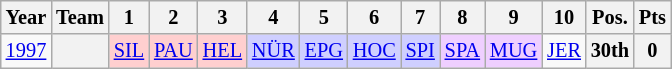<table class="wikitable" style="text-align:center; font-size:85%">
<tr>
<th>Year</th>
<th>Team</th>
<th>1</th>
<th>2</th>
<th>3</th>
<th>4</th>
<th>5</th>
<th>6</th>
<th>7</th>
<th>8</th>
<th>9</th>
<th>10</th>
<th>Pos.</th>
<th>Pts</th>
</tr>
<tr>
<td align=center><a href='#'>1997</a></td>
<th></th>
<td style="background:#FFCFCF;"><a href='#'>SIL</a><br></td>
<td style="background:#FFCFCF;"><a href='#'>PAU</a><br></td>
<td style="background:#FFCFCF;"><a href='#'>HEL</a><br></td>
<td style="background:#CFCFFF;"><a href='#'>NÜR</a><br></td>
<td style="background:#CFCFFF;"><a href='#'>EPG</a><br></td>
<td style="background:#CFCFFF;"><a href='#'>HOC</a><br></td>
<td style="background:#CFCFFF;"><a href='#'>SPI</a><br></td>
<td style="background:#EFCFFF;"><a href='#'>SPA</a><br></td>
<td style="background:#EFCFFF;"><a href='#'>MUG</a><br></td>
<td><a href='#'>JER</a></td>
<th>30th</th>
<th>0</th>
</tr>
</table>
